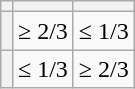<table class="wikitable" style="float:right; clear:right; text-align:center; margin-left:1em;">
<tr>
<th></th>
<th></th>
<th></th>
</tr>
<tr>
<th></th>
<td>≥ 2/3</td>
<td>≤ 1/3</td>
</tr>
<tr>
<th></th>
<td>≤ 1/3</td>
<td>≥ 2/3</td>
</tr>
</table>
